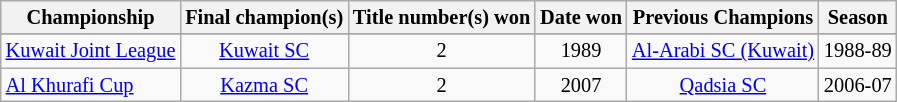<table class="wikitable" style="font-size: 85%;">
<tr>
<th>Championship</th>
<th>Final champion(s)</th>
<th>Title number(s) won</th>
<th>Date won</th>
<th>Previous Champions</th>
<th>Season</th>
</tr>
<tr style="background: #CCFFCC;">
</tr>
<tr>
<td><a href='#'>Kuwait Joint League</a></td>
<td align=center><a href='#'>Kuwait SC</a></td>
<td align=center>2</td>
<td align=center>1989</td>
<td align=center><a href='#'>Al-Arabi SC (Kuwait)</a></td>
<td align=center>1988-89</td>
</tr>
<tr>
<td><a href='#'>Al Khurafi Cup</a></td>
<td align=center><a href='#'>Kazma SC</a></td>
<td align=center>2</td>
<td align=center>2007</td>
<td align=center><a href='#'>Qadsia SC</a></td>
<td align=center>2006-07</td>
</tr>
</table>
